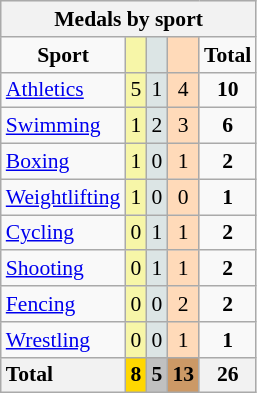<table class="wikitable" style="text-align:center;font-size:90%">
<tr style="background:#efefef;">
<th colspan=7><strong>Medals by sport</strong></th>
</tr>
<tr>
<td><strong>Sport</strong></td>
<td bgcolor=#f7f6a8></td>
<td bgcolor=#dce5e5></td>
<td bgcolor=#ffdab9></td>
<td><strong>Total</strong></td>
</tr>
<tr>
<td style="text-align:left;"><a href='#'>Athletics</a></td>
<td style="background:#F7F6A8;">5</td>
<td style="background:#DCE5E5;">1</td>
<td style="background:#FFDAB9;">4</td>
<td><strong>10</strong></td>
</tr>
<tr>
<td style="text-align:left;"><a href='#'>Swimming</a></td>
<td style="background:#F7F6A8;">1</td>
<td style="background:#DCE5E5;">2</td>
<td style="background:#FFDAB9;">3</td>
<td><strong>6</strong></td>
</tr>
<tr>
<td style="text-align:left;"><a href='#'>Boxing</a></td>
<td style="background:#F7F6A8;">1</td>
<td style="background:#DCE5E5;">0</td>
<td style="background:#FFDAB9;">1</td>
<td><strong>2</strong></td>
</tr>
<tr>
<td style="text-align:left;"><a href='#'>Weightlifting</a></td>
<td style="background:#F7F6A8;">1</td>
<td style="background:#DCE5E5;">0</td>
<td style="background:#FFDAB9;">0</td>
<td><strong>1</strong></td>
</tr>
<tr>
<td style="text-align:left;"><a href='#'>Cycling</a></td>
<td style="background:#F7F6A8;">0</td>
<td style="background:#DCE5E5;">1</td>
<td style="background:#FFDAB9;">1</td>
<td><strong>2</strong></td>
</tr>
<tr>
<td style="text-align:left;"><a href='#'>Shooting</a></td>
<td style="background:#F7F6A8;">0</td>
<td style="background:#DCE5E5;">1</td>
<td style="background:#FFDAB9;">1</td>
<td><strong>2</strong></td>
</tr>
<tr>
<td style="text-align:left;"><a href='#'>Fencing</a></td>
<td style="background:#F7F6A8;">0</td>
<td style="background:#DCE5E5;">0</td>
<td style="background:#FFDAB9;">2</td>
<td><strong>2</strong></td>
</tr>
<tr>
<td style="text-align:left;"><a href='#'>Wrestling</a></td>
<td style="background:#F7F6A8;">0</td>
<td style="background:#DCE5E5;">0</td>
<td style="background:#FFDAB9;">1</td>
<td><strong>1</strong></td>
</tr>
<tr>
<th style="text-align:left;"><strong>Total</strong></th>
<th style="background:gold;"><strong>8</strong></th>
<th style="background:silver;"><strong>5</strong></th>
<th style="background:#c96;"><strong>13</strong></th>
<th><strong>26</strong></th>
</tr>
</table>
